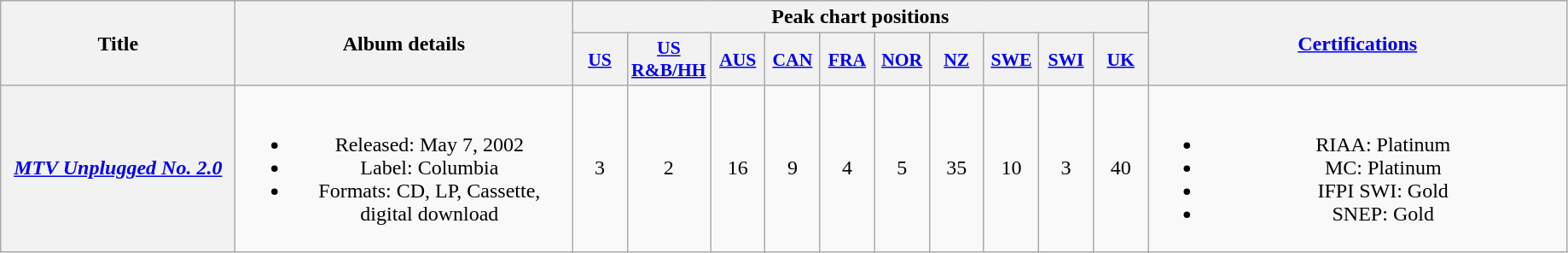<table class="wikitable plainrowheaders" style="text-align:center;">
<tr>
<th scope="col" rowspan="2" style="width:11em;">Title</th>
<th scope="col" rowspan="2" style="width:16em;">Album details</th>
<th scope="col" colspan="10">Peak chart positions</th>
<th scope="col" rowspan="2" style="width:20em;"><a href='#'>Certifications</a></th>
</tr>
<tr>
<th scope="col" style="width:2.5em;font-size:90%;"><a href='#'>US</a><br></th>
<th scope="col" style="width:2.5em;font-size:90%;"><a href='#'>US R&B/HH</a><br></th>
<th scope="col" style="width:2.5em;font-size:90%;"><a href='#'>AUS</a><br></th>
<th scope="col" style="width:2.5em;font-size:90%;"><a href='#'>CAN</a><br></th>
<th scope="col" style="width:2.5em;font-size:90%;"><a href='#'>FRA</a><br></th>
<th scope="col" style="width:2.5em;font-size:90%;"><a href='#'>NOR</a><br></th>
<th scope="col" style="width:2.5em;font-size:90%;"><a href='#'>NZ</a><br></th>
<th scope="col" style="width:2.5em;font-size:90%;"><a href='#'>SWE</a><br></th>
<th scope="col" style="width:2.5em;font-size:90%;"><a href='#'>SWI</a><br></th>
<th scope="col" style="width:2.5em;font-size:90%;"><a href='#'>UK</a><br></th>
</tr>
<tr>
<th scope="row"><em><a href='#'>MTV Unplugged No. 2.0</a></em></th>
<td><br><ul><li>Released: May 7, 2002</li><li>Label: Columbia</li><li>Formats: CD, LP, Cassette, digital download</li></ul></td>
<td>3</td>
<td>2</td>
<td>16</td>
<td>9</td>
<td>4</td>
<td>5</td>
<td>35</td>
<td>10</td>
<td>3</td>
<td>40</td>
<td><br><ul><li>RIAA: Platinum</li><li>MC: Platinum</li><li>IFPI SWI: Gold</li><li>SNEP: Gold</li></ul></td>
</tr>
</table>
